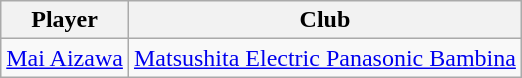<table class="wikitable">
<tr>
<th>Player</th>
<th>Club</th>
</tr>
<tr>
<td> <a href='#'>Mai Aizawa</a></td>
<td><a href='#'>Matsushita Electric Panasonic Bambina</a></td>
</tr>
</table>
